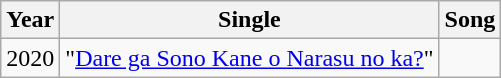<table class="wikitable">
<tr>
<th>Year</th>
<th>Single</th>
<th>Song</th>
</tr>
<tr>
<td>2020</td>
<td>"<a href='#'>Dare ga Sono Kane o Narasu no ka?</a>"</td>
<td></td>
</tr>
</table>
